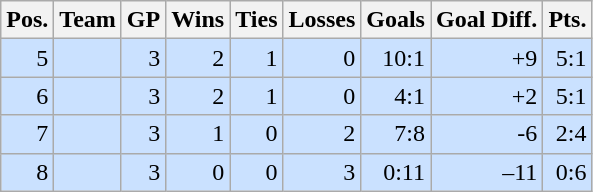<table class="wikitable">
<tr>
<th>Pos.</th>
<th>Team</th>
<th>GP</th>
<th>Wins</th>
<th>Ties</th>
<th>Losses</th>
<th>Goals</th>
<th>Goal Diff.</th>
<th>Pts.</th>
</tr>
<tr bgcolor="#CAE1FF" align="right">
<td>5</td>
<td align="left"></td>
<td>3</td>
<td>2</td>
<td>1</td>
<td>0</td>
<td>10:1</td>
<td>+9</td>
<td>5:1</td>
</tr>
<tr bgcolor="#CAE1FF" align="right">
<td>6</td>
<td align="left"></td>
<td>3</td>
<td>2</td>
<td>1</td>
<td>0</td>
<td>4:1</td>
<td>+2</td>
<td>5:1</td>
</tr>
<tr bgcolor="#CAE1FF" align="right">
<td>7</td>
<td align="left"></td>
<td>3</td>
<td>1</td>
<td>0</td>
<td>2</td>
<td>7:8</td>
<td>-6</td>
<td>2:4</td>
</tr>
<tr bgcolor="#CAE1FF" align="right">
<td>8</td>
<td align="left"></td>
<td>3</td>
<td>0</td>
<td>0</td>
<td>3</td>
<td>0:11</td>
<td>–11</td>
<td>0:6</td>
</tr>
</table>
